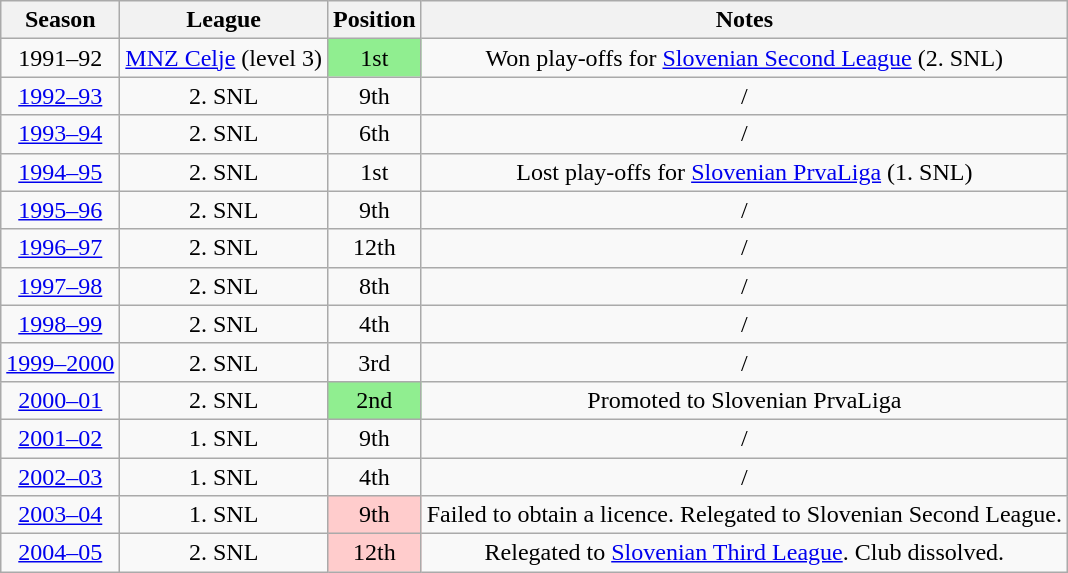<table class="wikitable" style="text-align: center">
<tr>
<th>Season</th>
<th>League</th>
<th>Position</th>
<th>Notes</th>
</tr>
<tr>
<td>1991–92</td>
<td><a href='#'>MNZ Celje</a> (level 3)</td>
<td style="background: #90EE90;">1st</td>
<td>Won play-offs for <a href='#'>Slovenian Second League</a> (2. SNL)</td>
</tr>
<tr>
<td><a href='#'>1992–93</a></td>
<td>2. SNL</td>
<td>9th</td>
<td>/</td>
</tr>
<tr>
<td><a href='#'>1993–94</a></td>
<td>2. SNL</td>
<td>6th</td>
<td>/</td>
</tr>
<tr>
<td><a href='#'>1994–95</a></td>
<td>2. SNL</td>
<td>1st</td>
<td>Lost play-offs for <a href='#'>Slovenian PrvaLiga</a> (1. SNL)</td>
</tr>
<tr>
<td><a href='#'>1995–96</a></td>
<td>2. SNL</td>
<td>9th</td>
<td>/</td>
</tr>
<tr>
<td><a href='#'>1996–97</a></td>
<td>2. SNL</td>
<td>12th</td>
<td>/</td>
</tr>
<tr>
<td><a href='#'>1997–98</a></td>
<td>2. SNL</td>
<td>8th</td>
<td>/</td>
</tr>
<tr>
<td><a href='#'>1998–99</a></td>
<td>2. SNL</td>
<td>4th</td>
<td>/</td>
</tr>
<tr>
<td><a href='#'>1999–2000</a></td>
<td>2. SNL</td>
<td>3rd</td>
<td>/</td>
</tr>
<tr>
<td><a href='#'>2000–01</a></td>
<td>2. SNL</td>
<td style="background: #90EE90;">2nd</td>
<td>Promoted to Slovenian PrvaLiga</td>
</tr>
<tr>
<td><a href='#'>2001–02</a></td>
<td>1. SNL</td>
<td>9th</td>
<td>/</td>
</tr>
<tr>
<td><a href='#'>2002–03</a></td>
<td>1. SNL</td>
<td>4th</td>
<td>/</td>
</tr>
<tr>
<td><a href='#'>2003–04</a></td>
<td>1. SNL</td>
<td style="background: #FFCCCC;">9th</td>
<td>Failed to obtain a licence. Relegated to Slovenian Second League.</td>
</tr>
<tr>
<td><a href='#'>2004–05</a></td>
<td>2. SNL</td>
<td style="background: #FFCCCC;">12th</td>
<td>Relegated to <a href='#'>Slovenian Third League</a>. Club dissolved.</td>
</tr>
</table>
